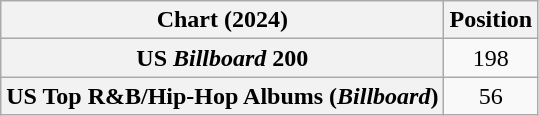<table class="wikitable sortable plainrowheaders" style="text-align:center">
<tr>
<th scope="col">Chart (2024)</th>
<th scope="col">Position</th>
</tr>
<tr>
<th scope="row">US <em>Billboard</em> 200</th>
<td>198</td>
</tr>
<tr>
<th scope="row">US Top R&B/Hip-Hop Albums (<em>Billboard</em>)</th>
<td>56</td>
</tr>
</table>
